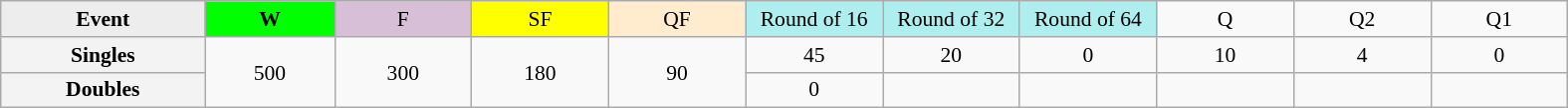<table class=wikitable style=font-size:90%;text-align:center>
<tr>
<td style="width:130px; background:#ededed;"><strong>Event</strong></td>
<td style="width:80px; background:lime;"><strong>W</strong></td>
<td style="width:85px; background:thistle;">F</td>
<td style="width:85px; background:#ff0;">SF</td>
<td style="width:85px; background:#ffebcd;">QF</td>
<td style="width:85px; background:#afeeee;">Round of 16</td>
<td style="width:85px; background:#afeeee;">Round of 32</td>
<td style="width:85px; background:#afeeee;">Round of 64</td>
<td width=85>Q</td>
<td width=85>Q2</td>
<td width=85>Q1</td>
</tr>
<tr>
<th style="background:#f3f3f3;">Singles</th>
<td rowspan=2>500</td>
<td rowspan=2>300</td>
<td rowspan=2>180</td>
<td rowspan=2>90</td>
<td>45</td>
<td>20</td>
<td>0</td>
<td>10</td>
<td>4</td>
<td>0</td>
</tr>
<tr>
<th style="background:#f3f3f3;">Doubles</th>
<td>0</td>
<td></td>
<td></td>
<td></td>
<td></td>
<td></td>
</tr>
</table>
